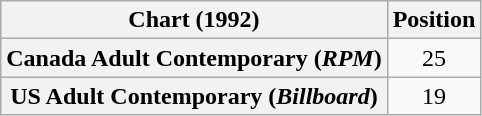<table class="wikitable sortable plainrowheaders" style="text-align:center">
<tr>
<th>Chart (1992)</th>
<th>Position</th>
</tr>
<tr>
<th scope="row">Canada Adult Contemporary (<em>RPM</em>)</th>
<td>25</td>
</tr>
<tr>
<th scope="row">US Adult Contemporary (<em>Billboard</em>)</th>
<td>19</td>
</tr>
</table>
